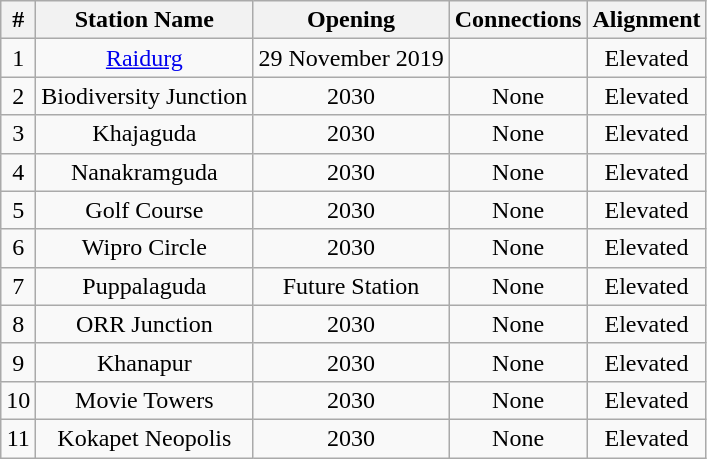<table class="wikitable" style="text-align: center;">
<tr>
<th>#</th>
<th>Station Name</th>
<th>Opening</th>
<th>Connections</th>
<th>Alignment</th>
</tr>
<tr>
<td>1</td>
<td><a href='#'>Raidurg</a></td>
<td>29 November 2019</td>
<td></td>
<td>Elevated</td>
</tr>
<tr>
<td>2</td>
<td>Biodiversity Junction</td>
<td>2030</td>
<td>None</td>
<td>Elevated</td>
</tr>
<tr>
<td>3</td>
<td>Khajaguda</td>
<td>2030</td>
<td>None</td>
<td>Elevated</td>
</tr>
<tr>
<td>4</td>
<td>Nanakramguda</td>
<td>2030</td>
<td>None</td>
<td>Elevated</td>
</tr>
<tr>
<td>5</td>
<td>Golf Course</td>
<td>2030</td>
<td>None</td>
<td>Elevated</td>
</tr>
<tr>
<td>6</td>
<td>Wipro Circle</td>
<td>2030</td>
<td>None</td>
<td>Elevated</td>
</tr>
<tr>
<td>7</td>
<td>Puppalaguda</td>
<td>Future Station</td>
<td>None</td>
<td>Elevated</td>
</tr>
<tr>
<td>8</td>
<td>ORR Junction</td>
<td>2030</td>
<td>None</td>
<td>Elevated</td>
</tr>
<tr>
<td>9</td>
<td>Khanapur</td>
<td>2030</td>
<td>None</td>
<td>Elevated</td>
</tr>
<tr>
<td>10</td>
<td>Movie Towers</td>
<td>2030</td>
<td>None</td>
<td>Elevated</td>
</tr>
<tr>
<td>11</td>
<td>Kokapet Neopolis</td>
<td>2030</td>
<td>None</td>
<td>Elevated</td>
</tr>
</table>
